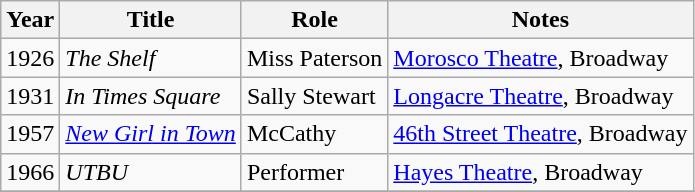<table class="wikitable sortable">
<tr>
<th>Year</th>
<th>Title</th>
<th>Role</th>
<th class="unsortable">Notes</th>
</tr>
<tr>
<td>1926</td>
<td><em>The Shelf</em></td>
<td>Miss Paterson</td>
<td><a href='#'>Morosco Theatre</a>, Broadway</td>
</tr>
<tr>
<td>1931</td>
<td><em>In Times Square</em></td>
<td>Sally Stewart</td>
<td><a href='#'>Longacre Theatre</a>, Broadway</td>
</tr>
<tr>
<td>1957</td>
<td><em><a href='#'>New Girl in Town</a></em></td>
<td>McCathy</td>
<td><a href='#'>46th Street Theatre</a>, Broadway</td>
</tr>
<tr>
<td>1966</td>
<td><em>UTBU</em></td>
<td>Performer</td>
<td><a href='#'>Hayes Theatre</a>, Broadway</td>
</tr>
<tr>
</tr>
</table>
